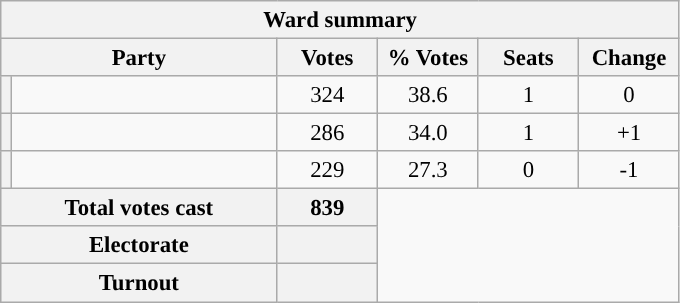<table class="wikitable" style="font-size: 95%;">
<tr>
<th colspan="6">Ward summary</th>
</tr>
<tr>
<th colspan="2">Party</th>
<th style="width: 60px">Votes</th>
<th style="width: 60px">% Votes</th>
<th style="width: 60px">Seats</th>
<th style="width: 60px">Change</th>
</tr>
<tr>
<th style="background-color: "></th>
<td style="width: 170px"><a href='#'></a></td>
<td align="center">324</td>
<td align="center">38.6</td>
<td align="center">1</td>
<td align="center">0</td>
</tr>
<tr>
<th style="background-color: "></th>
<td style="width: 170px"><a href='#'></a></td>
<td align="center">286</td>
<td align="center">34.0</td>
<td align="center">1</td>
<td align="center">+1</td>
</tr>
<tr>
<th style="background-color: "></th>
<td style="width: 170px"><a href='#'></a></td>
<td align="center">229</td>
<td align="center">27.3</td>
<td align="center">0</td>
<td align="center">-1</td>
</tr>
<tr style="background-color:#E9E9E9">
<th colspan="2">Total votes cast</th>
<th style="width: 60px">839</th>
</tr>
<tr style="background-color:#E9E9E9">
<th colspan="2">Electorate</th>
<th style="width: 60px"></th>
</tr>
<tr style="background-color:#E9E9E9">
<th colspan="2">Turnout</th>
<th style="width: 60px"></th>
</tr>
</table>
